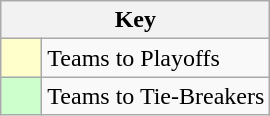<table class="wikitable" style="text-align: center;">
<tr>
<th colspan=2>Key</th>
</tr>
<tr>
<td style="background:#ffc; width:20px;"></td>
<td align=left>Teams to Playoffs</td>
</tr>
<tr>
<td style="background:#ccffcc; width:20px;"></td>
<td align=left>Teams to Tie-Breakers</td>
</tr>
</table>
